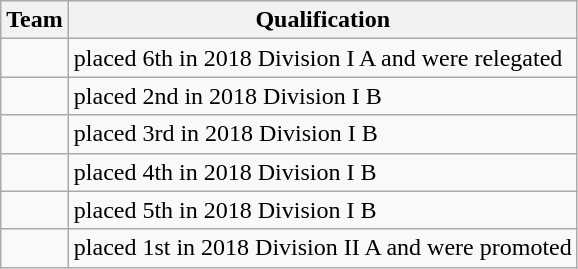<table class="wikitable">
<tr>
<th>Team</th>
<th>Qualification</th>
</tr>
<tr>
<td></td>
<td>placed 6th in 2018 Division I A and were relegated</td>
</tr>
<tr>
<td></td>
<td>placed 2nd in 2018 Division I B</td>
</tr>
<tr>
<td></td>
<td>placed 3rd in 2018 Division I B</td>
</tr>
<tr>
<td></td>
<td>placed 4th in 2018 Division I B</td>
</tr>
<tr>
<td></td>
<td>placed 5th in 2018 Division I B</td>
</tr>
<tr>
<td></td>
<td>placed 1st in 2018 Division II A and were promoted</td>
</tr>
</table>
